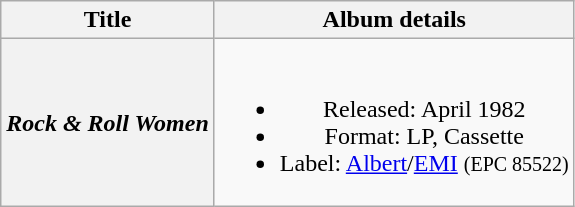<table class="wikitable plainrowheaders" style="text-align:center;" border="1">
<tr>
<th>Title</th>
<th>Album details</th>
</tr>
<tr>
<th scope="row"><em>Rock & Roll Women</em></th>
<td><br><ul><li>Released: April 1982</li><li>Format: LP, Cassette</li><li>Label: <a href='#'>Albert</a>/<a href='#'>EMI</a> <small>(EPC 85522)</small></li></ul></td>
</tr>
</table>
